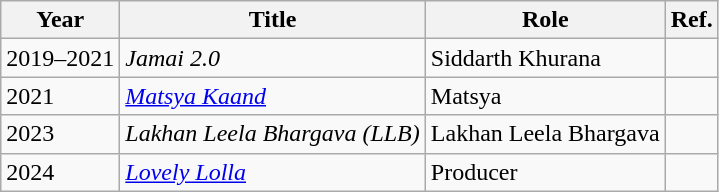<table class="wikitable sortable">
<tr>
<th scope="col">Year</th>
<th scope="col">Title</th>
<th scope="col">Role</th>
<th scope="col">Ref.</th>
</tr>
<tr>
<td>2019–2021</td>
<td><em>Jamai 2.0</em></td>
<td>Siddarth Khurana</td>
<td style="text-align:center;"></td>
</tr>
<tr>
<td>2021</td>
<td><em><a href='#'>Matsya Kaand</a></em></td>
<td>Matsya</td>
<td style="text-align:center;"></td>
</tr>
<tr>
<td>2023</td>
<td><em>Lakhan Leela Bhargava (LLB)</em></td>
<td>Lakhan Leela Bhargava</td>
<td style="text-align:center;"></td>
</tr>
<tr>
<td>2024</td>
<td><em><a href='#'>Lovely Lolla</a></em></td>
<td>Producer</td>
<td></td>
</tr>
</table>
